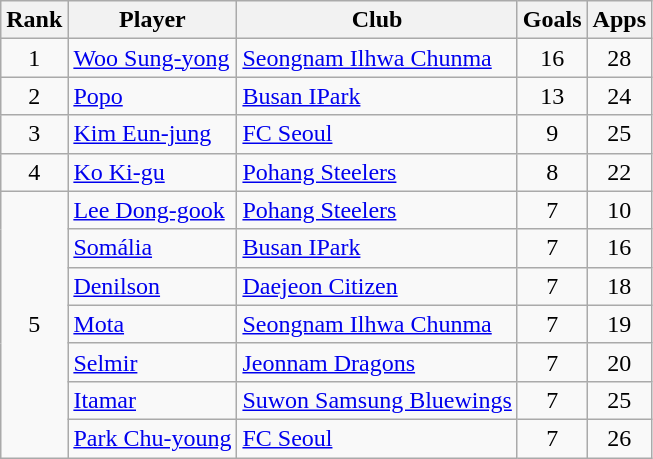<table class="wikitable">
<tr>
<th>Rank</th>
<th>Player</th>
<th>Club</th>
<th>Goals</th>
<th>Apps</th>
</tr>
<tr>
<td align=center>1</td>
<td> <a href='#'>Woo Sung-yong</a></td>
<td><a href='#'>Seongnam Ilhwa Chunma</a></td>
<td align=center>16</td>
<td align=center>28</td>
</tr>
<tr>
<td align=center>2</td>
<td> <a href='#'>Popo</a></td>
<td><a href='#'>Busan IPark</a></td>
<td align=center>13</td>
<td align=center>24</td>
</tr>
<tr>
<td align=center>3</td>
<td> <a href='#'>Kim Eun-jung</a></td>
<td><a href='#'>FC Seoul</a></td>
<td align=center>9</td>
<td align=center>25</td>
</tr>
<tr>
<td align=center>4</td>
<td> <a href='#'>Ko Ki-gu</a></td>
<td><a href='#'>Pohang Steelers</a></td>
<td align=center>8</td>
<td align=center>22</td>
</tr>
<tr>
<td rowspan="7" align=center>5</td>
<td> <a href='#'>Lee Dong-gook</a></td>
<td><a href='#'>Pohang Steelers</a></td>
<td align=center>7</td>
<td align=center>10</td>
</tr>
<tr>
<td> <a href='#'>Somália</a></td>
<td><a href='#'>Busan IPark</a></td>
<td align=center>7</td>
<td align=center>16</td>
</tr>
<tr>
<td> <a href='#'>Denilson</a></td>
<td><a href='#'>Daejeon Citizen</a></td>
<td align=center>7</td>
<td align=center>18</td>
</tr>
<tr>
<td> <a href='#'>Mota</a></td>
<td><a href='#'>Seongnam Ilhwa Chunma</a></td>
<td align=center>7</td>
<td align=center>19</td>
</tr>
<tr>
<td> <a href='#'>Selmir</a></td>
<td><a href='#'>Jeonnam Dragons</a></td>
<td align=center>7</td>
<td align=center>20</td>
</tr>
<tr>
<td> <a href='#'>Itamar</a></td>
<td><a href='#'>Suwon Samsung Bluewings</a></td>
<td align=center>7</td>
<td align=center>25</td>
</tr>
<tr>
<td> <a href='#'>Park Chu-young</a></td>
<td><a href='#'>FC Seoul</a></td>
<td align=center>7</td>
<td align=center>26</td>
</tr>
</table>
